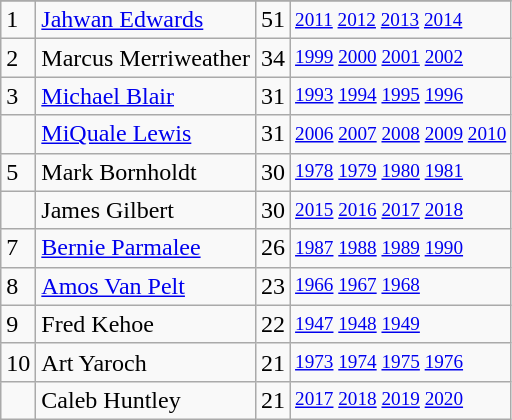<table class="wikitable">
<tr>
</tr>
<tr>
<td>1</td>
<td><a href='#'>Jahwan Edwards</a></td>
<td>51</td>
<td style="font-size:80%;"><a href='#'>2011</a> <a href='#'>2012</a> <a href='#'>2013</a> <a href='#'>2014</a></td>
</tr>
<tr>
<td>2</td>
<td>Marcus Merriweather</td>
<td>34</td>
<td style="font-size:80%;"><a href='#'>1999</a> <a href='#'>2000</a> <a href='#'>2001</a> <a href='#'>2002</a></td>
</tr>
<tr>
<td>3</td>
<td><a href='#'>Michael Blair</a></td>
<td>31</td>
<td style="font-size:80%;"><a href='#'>1993</a> <a href='#'>1994</a> <a href='#'>1995</a> <a href='#'>1996</a></td>
</tr>
<tr>
<td></td>
<td><a href='#'>MiQuale Lewis</a></td>
<td>31</td>
<td style="font-size:80%;"><a href='#'>2006</a> <a href='#'>2007</a> <a href='#'>2008</a> <a href='#'>2009</a> <a href='#'>2010</a></td>
</tr>
<tr>
<td>5</td>
<td>Mark Bornholdt</td>
<td>30</td>
<td style="font-size:80%;"><a href='#'>1978</a> <a href='#'>1979</a> <a href='#'>1980</a> <a href='#'>1981</a></td>
</tr>
<tr>
<td></td>
<td>James Gilbert</td>
<td>30</td>
<td style="font-size:80%;"><a href='#'>2015</a> <a href='#'>2016</a> <a href='#'>2017</a> <a href='#'>2018</a></td>
</tr>
<tr>
<td>7</td>
<td><a href='#'>Bernie Parmalee</a></td>
<td>26</td>
<td style="font-size:80%;"><a href='#'>1987</a> <a href='#'>1988</a> <a href='#'>1989</a> <a href='#'>1990</a></td>
</tr>
<tr>
<td>8</td>
<td><a href='#'>Amos Van Pelt</a></td>
<td>23</td>
<td style="font-size:80%;"><a href='#'>1966</a> <a href='#'>1967</a> <a href='#'>1968</a></td>
</tr>
<tr>
<td>9</td>
<td>Fred Kehoe</td>
<td>22</td>
<td style="font-size:80%;"><a href='#'>1947</a> <a href='#'>1948</a> <a href='#'>1949</a></td>
</tr>
<tr>
<td>10</td>
<td>Art Yaroch</td>
<td>21</td>
<td style="font-size:80%;"><a href='#'>1973</a> <a href='#'>1974</a> <a href='#'>1975</a> <a href='#'>1976</a></td>
</tr>
<tr>
<td></td>
<td>Caleb Huntley</td>
<td>21</td>
<td style="font-size:80%;"><a href='#'>2017</a> <a href='#'>2018</a> <a href='#'>2019</a> <a href='#'>2020</a></td>
</tr>
</table>
